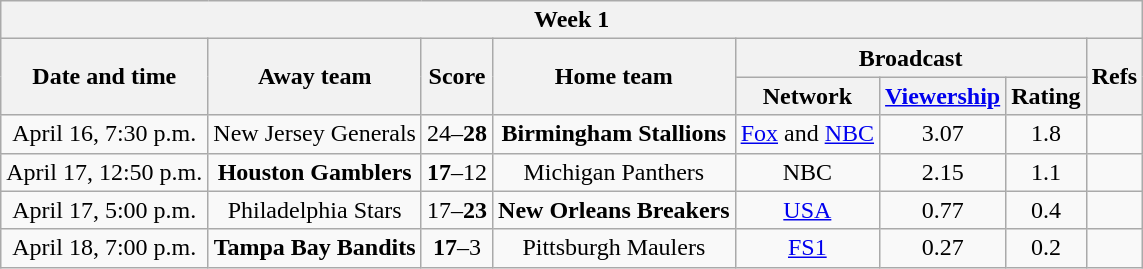<table class="wikitable" style="text-align:center;">
<tr>
<th colspan="8">Week 1</th>
</tr>
<tr>
<th rowspan=2>Date and time</th>
<th rowspan=2>Away team</th>
<th rowspan=2>Score</th>
<th rowspan=2>Home team</th>
<th colspan=3>Broadcast</th>
<th rowspan=2>Refs</th>
</tr>
<tr>
<th>Network</th>
<th><a href='#'>Viewership</a><br></th>
<th>Rating<br></th>
</tr>
<tr>
<td>April 16, 7:30 p.m.</td>
<td>New Jersey Generals</td>
<td>24–<strong>28</strong></td>
<td><strong>Birmingham Stallions</strong></td>
<td><a href='#'>Fox</a> and <a href='#'>NBC</a></td>
<td>3.07</td>
<td>1.8</td>
<td></td>
</tr>
<tr>
<td>April 17, 12:50 p.m.</td>
<td><strong>Houston Gamblers</strong></td>
<td><strong>17</strong>–12</td>
<td>Michigan Panthers</td>
<td>NBC</td>
<td>2.15</td>
<td>1.1</td>
<td></td>
</tr>
<tr>
<td>April 17, 5:00 p.m.</td>
<td>Philadelphia Stars</td>
<td>17–<strong>23</strong></td>
<td><strong>New Orleans Breakers</strong></td>
<td><a href='#'>USA</a></td>
<td>0.77</td>
<td>0.4</td>
<td></td>
</tr>
<tr>
<td>April 18, 7:00 p.m.</td>
<td><strong>Tampa Bay Bandits</strong></td>
<td><strong>17</strong>–3</td>
<td>Pittsburgh Maulers</td>
<td><a href='#'>FS1</a></td>
<td>0.27</td>
<td>0.2</td>
<td></td>
</tr>
</table>
